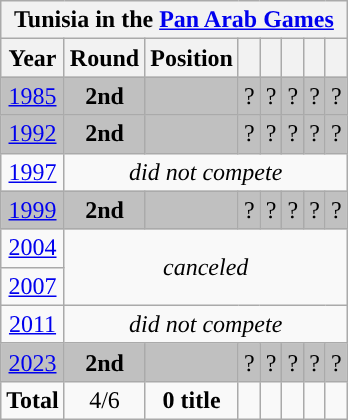<table class="wikitable" style="text-align: center;">
<tr>
<th colspan=10>Tunisia in the <a href='#'>Pan Arab Games</a></th>
</tr>
<tr>
<th>Year</th>
<th>Round</th>
<th>Position</th>
<th></th>
<th></th>
<th></th>
<th></th>
<th></th>
</tr>
<tr style="background:silver;">
<td> <a href='#'>1985</a></td>
<td><strong>2nd</strong></td>
<td></td>
<td>?</td>
<td>?</td>
<td>?</td>
<td>?</td>
<td>?</td>
</tr>
<tr style="background:silver;">
<td> <a href='#'>1992</a></td>
<td><strong>2nd</strong></td>
<td></td>
<td>?</td>
<td>?</td>
<td>?</td>
<td>?</td>
<td>?</td>
</tr>
<tr>
<td> <a href='#'>1997</a></td>
<td colspan=10 rowspan=1><em>did not compete</em></td>
</tr>
<tr style="background:silver;">
<td> <a href='#'>1999</a></td>
<td><strong>2nd</strong></td>
<td></td>
<td>?</td>
<td>?</td>
<td>?</td>
<td>?</td>
<td>?</td>
</tr>
<tr style="background:">
<td> <a href='#'>2004</a></td>
<td colspan=10 rowspan=2><em>canceled</em></td>
</tr>
<tr style="background:">
<td> <a href='#'>2007</a></td>
</tr>
<tr style="background:">
<td> <a href='#'>2011</a></td>
<td colspan=10 rowspan=1><em>did not compete</em></td>
</tr>
<tr style="background:silver;">
<td> <a href='#'>2023</a></td>
<td><strong>2nd</strong></td>
<td></td>
<td>?</td>
<td>?</td>
<td>?</td>
<td>?</td>
<td>?</td>
</tr>
<tr>
<td><strong>Total</strong></td>
<td>4/6</td>
<td><strong>0 title</strong></td>
<td></td>
<td></td>
<td></td>
<td></td>
<td></td>
</tr>
</table>
